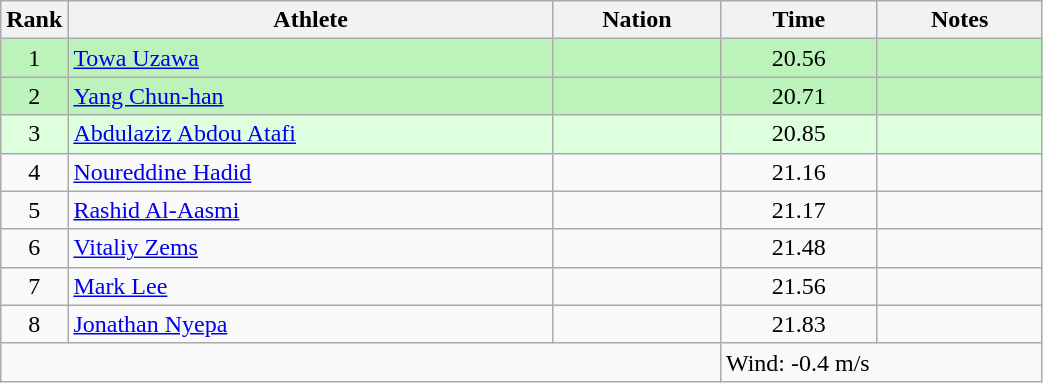<table class="wikitable sortable" style="text-align:center;width: 55%;">
<tr>
<th scope="col" style="width: 10px;">Rank</th>
<th scope="col">Athlete</th>
<th scope="col">Nation</th>
<th scope="col">Time</th>
<th scope="col">Notes</th>
</tr>
<tr bgcolor=bbf3bb>
<td>1</td>
<td align=left><a href='#'>Towa Uzawa</a></td>
<td align=left></td>
<td>20.56</td>
<td></td>
</tr>
<tr bgcolor=bbf3bb>
<td>2</td>
<td align=left><a href='#'>Yang Chun-han</a></td>
<td align=left></td>
<td>20.71</td>
<td></td>
</tr>
<tr bgcolor=ddffdd>
<td>3</td>
<td align=left><a href='#'>Abdulaziz Abdou Atafi</a></td>
<td align=left></td>
<td>20.85</td>
<td></td>
</tr>
<tr>
<td>4</td>
<td align=left><a href='#'>Noureddine Hadid</a></td>
<td align=left></td>
<td>21.16</td>
<td></td>
</tr>
<tr>
<td>5</td>
<td align=left><a href='#'>Rashid Al-Aasmi</a></td>
<td align=left></td>
<td>21.17</td>
<td></td>
</tr>
<tr>
<td>6</td>
<td align=left><a href='#'>Vitaliy Zems</a></td>
<td align=left></td>
<td>21.48</td>
<td></td>
</tr>
<tr>
<td>7</td>
<td align=left><a href='#'>Mark Lee</a></td>
<td align=left></td>
<td>21.56</td>
<td></td>
</tr>
<tr>
<td>8</td>
<td align=left><a href='#'>Jonathan Nyepa</a></td>
<td align=left></td>
<td>21.83</td>
<td></td>
</tr>
<tr class="sortbottom">
<td colspan="3"></td>
<td colspan="2" style="text-align:left;">Wind: -0.4 m/s</td>
</tr>
</table>
